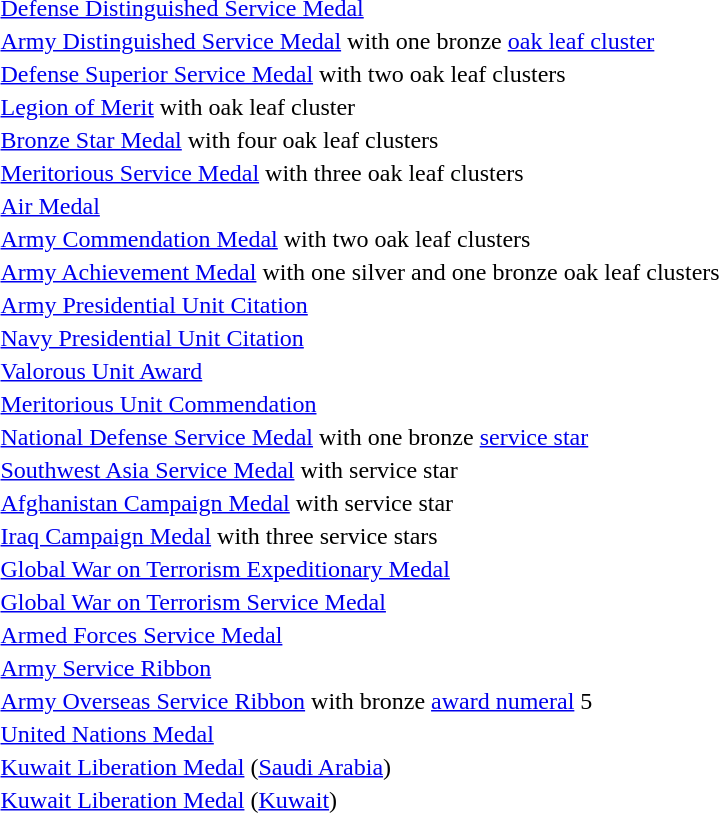<table>
<tr>
<td></td>
<td><a href='#'>Defense Distinguished Service Medal</a></td>
</tr>
<tr>
<td></td>
<td><a href='#'>Army Distinguished Service Medal</a> with one bronze <a href='#'>oak leaf cluster</a></td>
</tr>
<tr>
<td><span></span><span></span></td>
<td><a href='#'>Defense Superior Service Medal</a> with two oak leaf clusters</td>
</tr>
<tr>
<td></td>
<td><a href='#'>Legion of Merit</a> with oak leaf cluster</td>
</tr>
<tr>
<td><span></span><span></span><span></span><span></span></td>
<td><a href='#'>Bronze Star Medal</a> with four oak leaf clusters</td>
</tr>
<tr>
<td><span></span><span></span><span></span></td>
<td><a href='#'>Meritorious Service Medal</a> with three oak leaf clusters</td>
</tr>
<tr>
<td></td>
<td><a href='#'>Air Medal</a></td>
</tr>
<tr>
<td><span></span><span></span></td>
<td><a href='#'>Army Commendation Medal</a> with two oak leaf clusters</td>
</tr>
<tr>
<td><span></span><span></span></td>
<td><a href='#'>Army Achievement Medal</a> with one silver and one bronze oak leaf clusters</td>
</tr>
<tr>
<td></td>
<td><a href='#'>Army Presidential Unit Citation</a></td>
</tr>
<tr>
<td></td>
<td><a href='#'>Navy Presidential Unit Citation</a></td>
</tr>
<tr>
<td></td>
<td><a href='#'>Valorous Unit Award</a></td>
</tr>
<tr>
<td></td>
<td><a href='#'>Meritorious Unit Commendation</a></td>
</tr>
<tr>
<td></td>
<td><a href='#'>National Defense Service Medal</a> with one bronze <a href='#'>service star</a></td>
</tr>
<tr>
<td></td>
<td><a href='#'>Southwest Asia Service Medal</a> with service star</td>
</tr>
<tr>
<td></td>
<td><a href='#'>Afghanistan Campaign Medal</a> with service star</td>
</tr>
<tr>
<td><span></span><span></span><span></span></td>
<td><a href='#'>Iraq Campaign Medal</a> with three service stars</td>
</tr>
<tr>
<td></td>
<td><a href='#'>Global War on Terrorism Expeditionary Medal</a></td>
</tr>
<tr>
<td></td>
<td><a href='#'>Global War on Terrorism Service Medal</a></td>
</tr>
<tr>
<td></td>
<td><a href='#'>Armed Forces Service Medal</a></td>
</tr>
<tr>
<td></td>
<td><a href='#'>Army Service Ribbon</a></td>
</tr>
<tr>
<td><span></span></td>
<td><a href='#'>Army Overseas Service Ribbon</a> with bronze <a href='#'>award numeral</a> 5</td>
</tr>
<tr>
<td></td>
<td><a href='#'>United Nations Medal</a></td>
</tr>
<tr>
<td></td>
<td><a href='#'>Kuwait Liberation Medal</a> (<a href='#'>Saudi Arabia</a>)</td>
</tr>
<tr>
<td></td>
<td><a href='#'>Kuwait Liberation Medal</a> (<a href='#'>Kuwait</a>)</td>
</tr>
</table>
